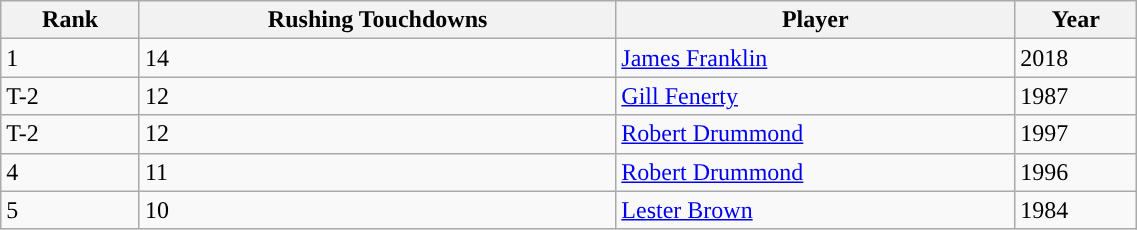<table class="wikitable" style="width:60%;">
<tr>
<th>Rank</th>
<th>Rushing Touchdowns</th>
<th>Player</th>
<th>Year</th>
</tr>
<tr>
<td>1</td>
<td>14</td>
<td><a href='#'>James Franklin</a></td>
<td>2018</td>
</tr>
<tr>
<td>T-2</td>
<td>12</td>
<td><a href='#'>Gill Fenerty</a></td>
<td>1987</td>
</tr>
<tr>
<td>T-2</td>
<td>12</td>
<td><a href='#'>Robert Drummond</a></td>
<td>1997</td>
</tr>
<tr>
<td>4</td>
<td>11</td>
<td><a href='#'>Robert Drummond</a></td>
<td>1996</td>
</tr>
<tr>
<td>5</td>
<td>10</td>
<td><a href='#'>Lester Brown</a></td>
<td>1984</td>
</tr>
</table>
